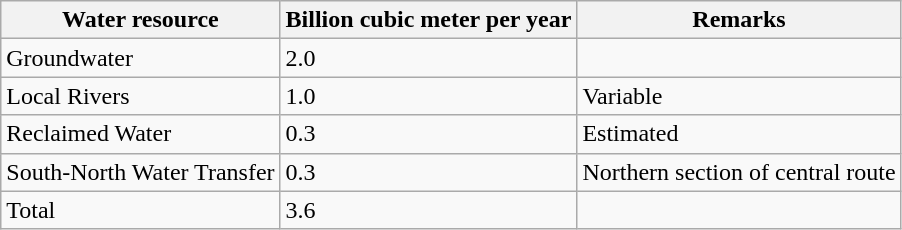<table class="wikitable">
<tr>
<th>Water resource</th>
<th>Billion cubic meter per year</th>
<th>Remarks</th>
</tr>
<tr>
<td>Groundwater</td>
<td>2.0</td>
<td></td>
</tr>
<tr>
<td>Local Rivers</td>
<td>1.0</td>
<td>Variable</td>
</tr>
<tr>
<td>Reclaimed Water</td>
<td>0.3</td>
<td>Estimated</td>
</tr>
<tr>
<td>South-North Water Transfer</td>
<td>0.3</td>
<td>Northern section of central route</td>
</tr>
<tr>
<td>Total</td>
<td>3.6</td>
<td></td>
</tr>
</table>
